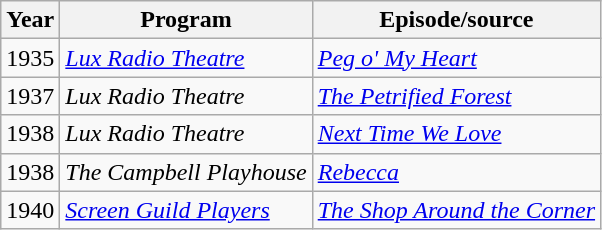<table class="wikitable">
<tr>
<th>Year</th>
<th>Program</th>
<th>Episode/source</th>
</tr>
<tr>
<td>1935</td>
<td><em><a href='#'>Lux Radio Theatre</a></em></td>
<td><em><a href='#'>Peg o' My Heart</a></em></td>
</tr>
<tr>
<td>1937</td>
<td><em>Lux Radio Theatre</em></td>
<td><em><a href='#'>The Petrified Forest</a></em></td>
</tr>
<tr>
<td>1938</td>
<td><em>Lux Radio Theatre</em></td>
<td><em><a href='#'>Next Time We Love</a></em></td>
</tr>
<tr>
<td>1938</td>
<td><em>The Campbell Playhouse</em></td>
<td><em><a href='#'>Rebecca</a></em></td>
</tr>
<tr>
<td>1940</td>
<td><em><a href='#'>Screen Guild Players</a></em></td>
<td><em><a href='#'>The Shop Around the Corner</a></em></td>
</tr>
</table>
